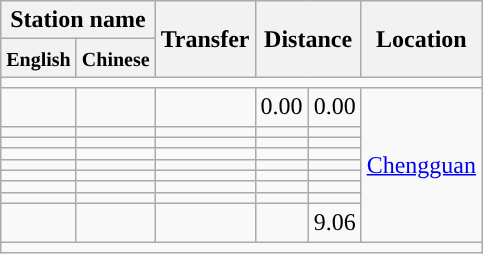<table class="wikitable">
<tr>
<th colspan=2>Station name</th>
<th rowspan=2>Transfer</th>
<th colspan="2" rowspan="2">Distance<br></th>
<th rowspan=2>Location</th>
</tr>
<tr>
<th><small>English</small></th>
<th><small>Chinese</small></th>
</tr>
<tr style="background:#">
<td colspan = "7"></td>
</tr>
<tr>
<td></td>
<td></td>
<td></td>
<td>0.00</td>
<td>0.00</td>
<td rowspan="9"><a href='#'>Chengguan</a></td>
</tr>
<tr>
<td></td>
<td></td>
<td></td>
<td></td>
<td></td>
</tr>
<tr>
<td></td>
<td></td>
<td></td>
<td></td>
<td></td>
</tr>
<tr>
<td></td>
<td></td>
<td></td>
<td></td>
<td></td>
</tr>
<tr>
<td></td>
<td></td>
<td></td>
<td></td>
<td></td>
</tr>
<tr>
<td></td>
<td></td>
<td></td>
<td></td>
<td></td>
</tr>
<tr>
<td></td>
<td></td>
<td></td>
<td></td>
<td></td>
</tr>
<tr>
<td></td>
<td></td>
<td></td>
<td></td>
<td></td>
</tr>
<tr>
<td></td>
<td></td>
<td></td>
<td></td>
<td>9.06</td>
</tr>
<tr style="background:#">
<td colspan = "7"></td>
</tr>
</table>
